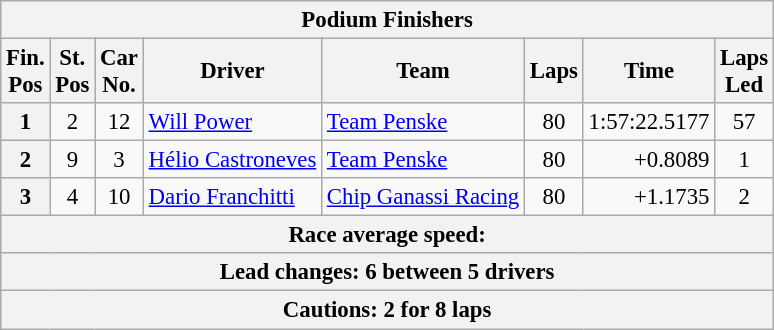<table class="wikitable" style="font-size:95%;">
<tr>
<th colspan=9>Podium Finishers</th>
</tr>
<tr>
<th>Fin.<br>Pos</th>
<th>St.<br>Pos</th>
<th>Car<br>No.</th>
<th>Driver</th>
<th>Team</th>
<th>Laps</th>
<th>Time</th>
<th>Laps<br>Led</th>
</tr>
<tr>
<th>1</th>
<td align=center>2</td>
<td align=center>12</td>
<td> <a href='#'>Will Power</a></td>
<td><a href='#'>Team Penske</a></td>
<td align=center>80</td>
<td align=right>1:57:22.5177</td>
<td align=center>57</td>
</tr>
<tr>
<th>2</th>
<td align=center>9</td>
<td align=center>3</td>
<td> <a href='#'>Hélio Castroneves</a></td>
<td><a href='#'>Team Penske</a></td>
<td align=center>80</td>
<td align=right>+0.8089</td>
<td align=center>1</td>
</tr>
<tr>
<th>3</th>
<td align=center>4</td>
<td align=center>10</td>
<td> <a href='#'>Dario Franchitti</a></td>
<td><a href='#'>Chip Ganassi Racing</a></td>
<td align=center>80</td>
<td align=right>+1.1735</td>
<td align=center>2</td>
</tr>
<tr>
<th colspan=9>Race average speed: </th>
</tr>
<tr>
<th colspan=9>Lead changes: 6 between 5 drivers</th>
</tr>
<tr>
<th colspan=9>Cautions: 2 for 8 laps</th>
</tr>
</table>
